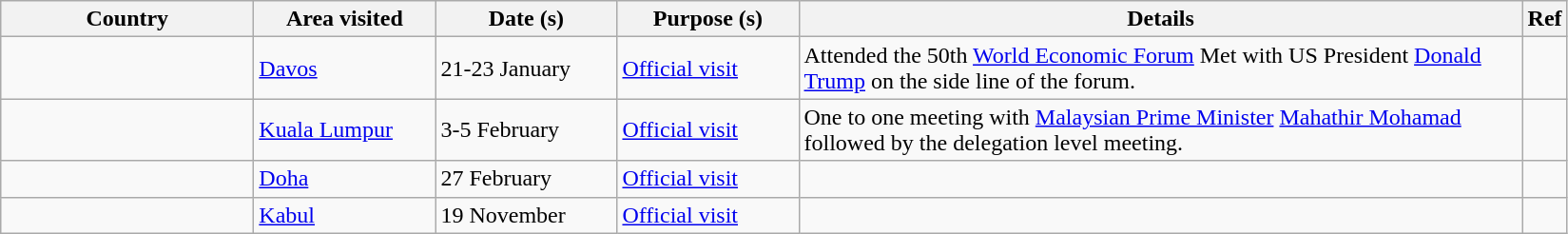<table class="wikitable outercollapse sortable">
<tr>
<th width=170>Country</th>
<th width=120>Area visited</th>
<th width=120>Date (s)</th>
<th width=120>Purpose (s)</th>
<th width=500>Details</th>
<th width=20>Ref</th>
</tr>
<tr>
<td></td>
<td><a href='#'>Davos</a></td>
<td>21-23 January</td>
<td><a href='#'>Official visit</a></td>
<td>Attended the 50th <a href='#'>World Economic Forum</a> Met with US President <a href='#'>Donald Trump</a> on the side line of the forum.</td>
<td></td>
</tr>
<tr>
<td></td>
<td><a href='#'>Kuala Lumpur</a></td>
<td>3-5 February</td>
<td><a href='#'>Official visit</a></td>
<td>One to one meeting with <a href='#'>Malaysian Prime Minister</a> <a href='#'>Mahathir Mohamad</a> followed by the delegation level meeting.</td>
<td></td>
</tr>
<tr>
<td></td>
<td><a href='#'>Doha</a></td>
<td>27 February</td>
<td><a href='#'>Official visit</a></td>
<td></td>
<td></td>
</tr>
<tr>
<td></td>
<td><a href='#'>Kabul</a></td>
<td>19 November</td>
<td><a href='#'>Official visit</a></td>
<td></td>
<td></td>
</tr>
</table>
